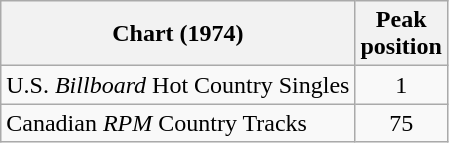<table class="wikitable sortable">
<tr>
<th align="left">Chart (1974)</th>
<th align="center">Peak<br>position</th>
</tr>
<tr>
<td align="left">U.S. <em>Billboard</em> Hot Country Singles</td>
<td align="center">1</td>
</tr>
<tr>
<td align="left">Canadian <em>RPM</em> Country Tracks</td>
<td align="center">75</td>
</tr>
</table>
